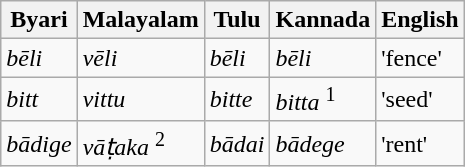<table class=wikitable>
<tr>
<th><strong>Byari</strong></th>
<th><strong>Malayalam</strong></th>
<th><strong>Tulu</strong></th>
<th><strong>Kannada</strong></th>
<th><strong>English</strong></th>
</tr>
<tr>
<td><em>bēli</em></td>
<td><em>vēli</em></td>
<td><em>bēli</em></td>
<td><em>bēli</em></td>
<td>'fence'</td>
</tr>
<tr>
<td><em>bitt</em></td>
<td><em>vittu</em></td>
<td><em>bitte</em></td>
<td><em>bitta</em> <sup>1</sup></td>
<td>'seed'</td>
</tr>
<tr>
<td><em>bādige</em></td>
<td><em>vāṭaka</em> <sup>2</sup></td>
<td><em>bādai</em></td>
<td><em>bādege</em></td>
<td>'rent'</td>
</tr>
</table>
